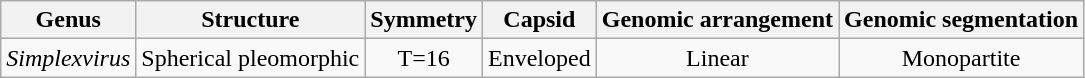<table class="wikitable sortable" style="text-align:center">
<tr>
<th>Genus</th>
<th>Structure</th>
<th>Symmetry</th>
<th>Capsid</th>
<th>Genomic arrangement</th>
<th>Genomic segmentation</th>
</tr>
<tr>
<td><em>Simplexvirus</em></td>
<td>Spherical pleomorphic</td>
<td>T=16</td>
<td>Enveloped</td>
<td>Linear</td>
<td>Monopartite</td>
</tr>
</table>
